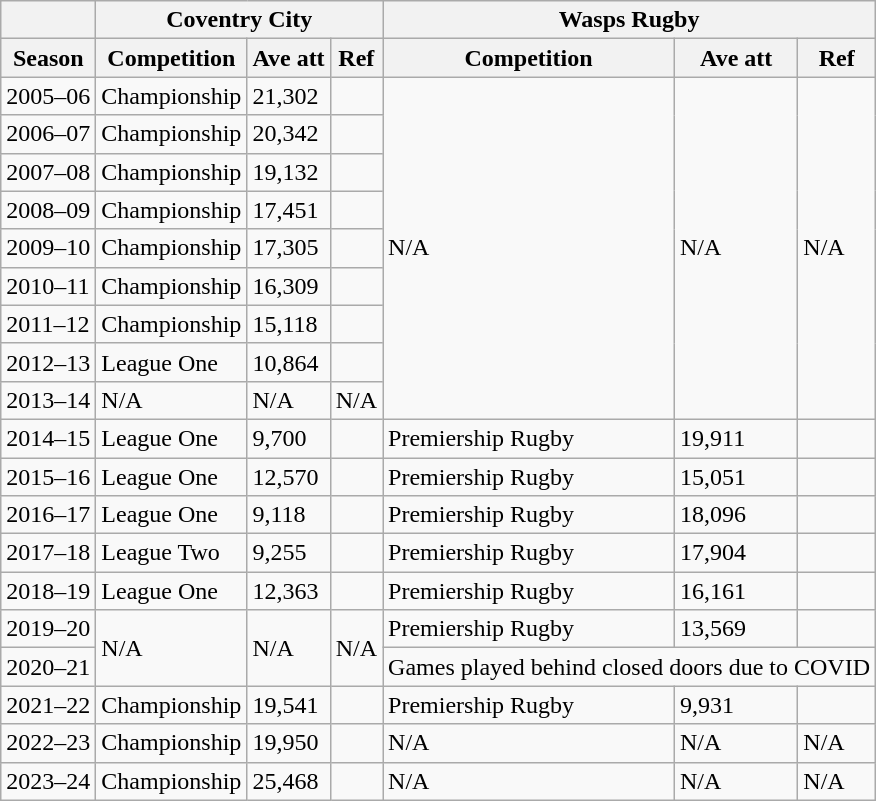<table class="wikitable">
<tr>
<th></th>
<th colspan="3"><strong>Coventry City</strong></th>
<th colspan="3">Wasps Rugby</th>
</tr>
<tr>
<th>Season</th>
<th>Competition</th>
<th>Ave att</th>
<th>Ref</th>
<th>Competition</th>
<th>Ave att</th>
<th>Ref</th>
</tr>
<tr>
<td>2005–06</td>
<td>Championship</td>
<td>21,302</td>
<td></td>
<td rowspan="9">N/A</td>
<td rowspan="9">N/A</td>
<td rowspan="9">N/A</td>
</tr>
<tr>
<td>2006–07</td>
<td>Championship</td>
<td>20,342</td>
<td></td>
</tr>
<tr>
<td>2007–08</td>
<td>Championship</td>
<td>19,132</td>
<td></td>
</tr>
<tr>
<td>2008–09</td>
<td>Championship</td>
<td>17,451</td>
<td></td>
</tr>
<tr>
<td>2009–10</td>
<td>Championship</td>
<td>17,305</td>
<td></td>
</tr>
<tr>
<td>2010–11</td>
<td>Championship</td>
<td>16,309</td>
<td></td>
</tr>
<tr>
<td>2011–12</td>
<td>Championship</td>
<td>15,118</td>
<td></td>
</tr>
<tr>
<td>2012–13</td>
<td>League One</td>
<td>10,864</td>
<td></td>
</tr>
<tr>
<td>2013–14</td>
<td>N/A</td>
<td>N/A</td>
<td>N/A</td>
</tr>
<tr>
<td>2014–15</td>
<td>League One</td>
<td>9,700</td>
<td></td>
<td>Premiership Rugby</td>
<td>19,911</td>
<td></td>
</tr>
<tr>
<td>2015–16</td>
<td>League One</td>
<td>12,570</td>
<td></td>
<td>Premiership Rugby</td>
<td>15,051</td>
<td></td>
</tr>
<tr>
<td>2016–17</td>
<td>League One</td>
<td>9,118</td>
<td></td>
<td>Premiership Rugby</td>
<td>18,096</td>
<td></td>
</tr>
<tr>
<td>2017–18</td>
<td>League Two</td>
<td>9,255</td>
<td></td>
<td>Premiership Rugby</td>
<td>17,904</td>
<td></td>
</tr>
<tr>
<td>2018–19</td>
<td>League One</td>
<td>12,363</td>
<td></td>
<td>Premiership Rugby</td>
<td>16,161</td>
<td></td>
</tr>
<tr>
<td>2019–20</td>
<td rowspan="2">N/A</td>
<td rowspan="2">N/A</td>
<td rowspan="2">N/A</td>
<td>Premiership Rugby</td>
<td>13,569</td>
<td></td>
</tr>
<tr>
<td>2020–21</td>
<td colspan="3">Games played behind closed doors due to COVID</td>
</tr>
<tr>
<td>2021–22</td>
<td>Championship</td>
<td>19,541</td>
<td></td>
<td>Premiership Rugby</td>
<td>9,931</td>
<td></td>
</tr>
<tr>
<td>2022–23</td>
<td>Championship</td>
<td>19,950</td>
<td></td>
<td>N/A</td>
<td>N/A</td>
<td>N/A</td>
</tr>
<tr>
<td>2023–24</td>
<td>Championship</td>
<td>25,468</td>
<td></td>
<td>N/A</td>
<td>N/A</td>
<td>N/A</td>
</tr>
</table>
